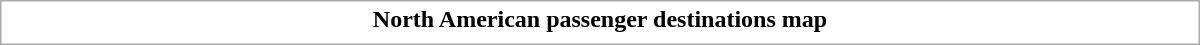<table class="collapsible uncollapsed" style="border:1px #aaa solid; width:50em; margin:0.2em auto">
<tr>
<th>North American passenger destinations map</th>
</tr>
<tr>
<td></td>
</tr>
</table>
